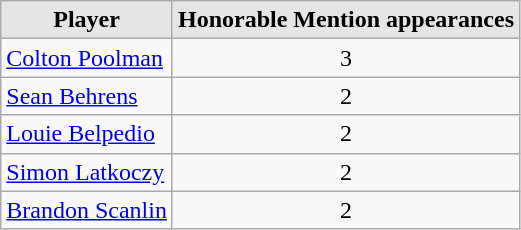<table class="wikitable">
<tr>
<th style="background:#e5e5e5;">Player</th>
<th style="background:#e5e5e5;">Honorable Mention appearances</th>
</tr>
<tr>
<td><a href='#'>Colton Poolman</a></td>
<td align=center>3</td>
</tr>
<tr>
<td><a href='#'>Sean Behrens</a></td>
<td align=center>2</td>
</tr>
<tr>
<td><a href='#'>Louie Belpedio</a></td>
<td align=center>2</td>
</tr>
<tr>
<td><a href='#'>Simon Latkoczy</a></td>
<td align=center>2</td>
</tr>
<tr>
<td><a href='#'>Brandon Scanlin</a></td>
<td align=center>2</td>
</tr>
</table>
